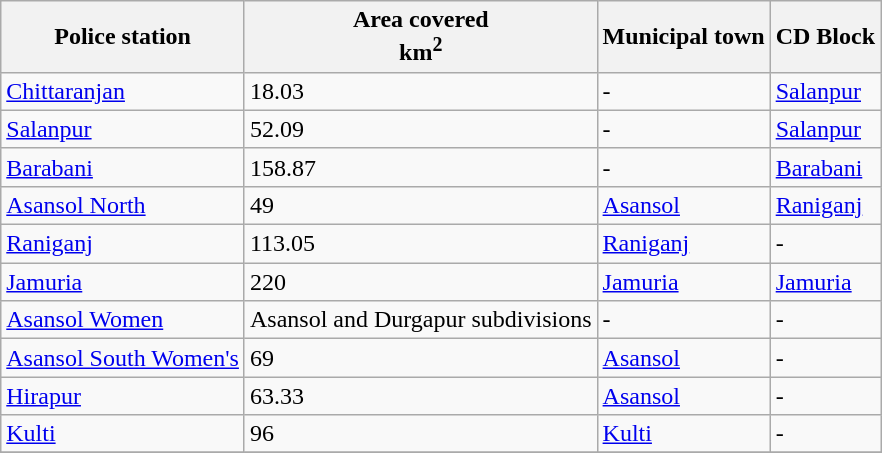<table class="wikitable sortable">
<tr>
<th>Police station</th>
<th>Area covered<br>km<sup>2</sup></th>
<th>Municipal town</th>
<th>CD Block</th>
</tr>
<tr>
<td><a href='#'>Chittaranjan</a></td>
<td>18.03</td>
<td>-</td>
<td><a href='#'>Salanpur</a></td>
</tr>
<tr>
<td><a href='#'>Salanpur</a></td>
<td>52.09</td>
<td>-</td>
<td><a href='#'>Salanpur</a></td>
</tr>
<tr>
<td><a href='#'>Barabani</a></td>
<td>158.87</td>
<td>-</td>
<td><a href='#'>Barabani</a></td>
</tr>
<tr>
<td><a href='#'>Asansol North</a></td>
<td>49</td>
<td><a href='#'>Asansol</a></td>
<td><a href='#'>Raniganj</a></td>
</tr>
<tr>
<td><a href='#'>Raniganj</a></td>
<td>113.05</td>
<td><a href='#'>Raniganj</a></td>
<td>-</td>
</tr>
<tr>
<td><a href='#'>Jamuria</a></td>
<td>220</td>
<td><a href='#'>Jamuria</a></td>
<td><a href='#'>Jamuria</a></td>
</tr>
<tr>
<td><a href='#'>Asansol Women</a></td>
<td>Asansol and Durgapur subdivisions</td>
<td>-</td>
<td>-</td>
</tr>
<tr>
<td><a href='#'>Asansol South Women's</a></td>
<td>69</td>
<td><a href='#'>Asansol</a></td>
<td>-</td>
</tr>
<tr>
<td><a href='#'>Hirapur</a></td>
<td>63.33</td>
<td><a href='#'>Asansol</a></td>
<td>-</td>
</tr>
<tr>
<td><a href='#'>Kulti</a></td>
<td>96</td>
<td><a href='#'>Kulti</a></td>
<td>-</td>
</tr>
<tr>
</tr>
</table>
